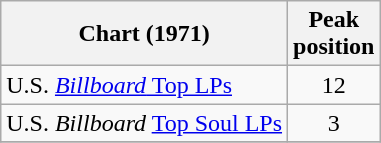<table class="wikitable">
<tr>
<th>Chart (1971)</th>
<th>Peak<br>position</th>
</tr>
<tr>
<td>U.S. <a href='#'><em>Billboard</em> Top LPs</a></td>
<td align="center">12</td>
</tr>
<tr>
<td>U.S. <em>Billboard</em> <a href='#'>Top Soul LPs</a></td>
<td align="center">3</td>
</tr>
<tr>
</tr>
</table>
